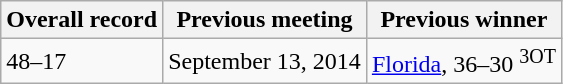<table class="wikitable">
<tr>
<th>Overall record</th>
<th>Previous meeting</th>
<th>Previous winner</th>
</tr>
<tr>
<td>48–17</td>
<td>September 13, 2014</td>
<td><a href='#'>Florida</a>, 36–30 <sup>3OT</sup></td>
</tr>
</table>
